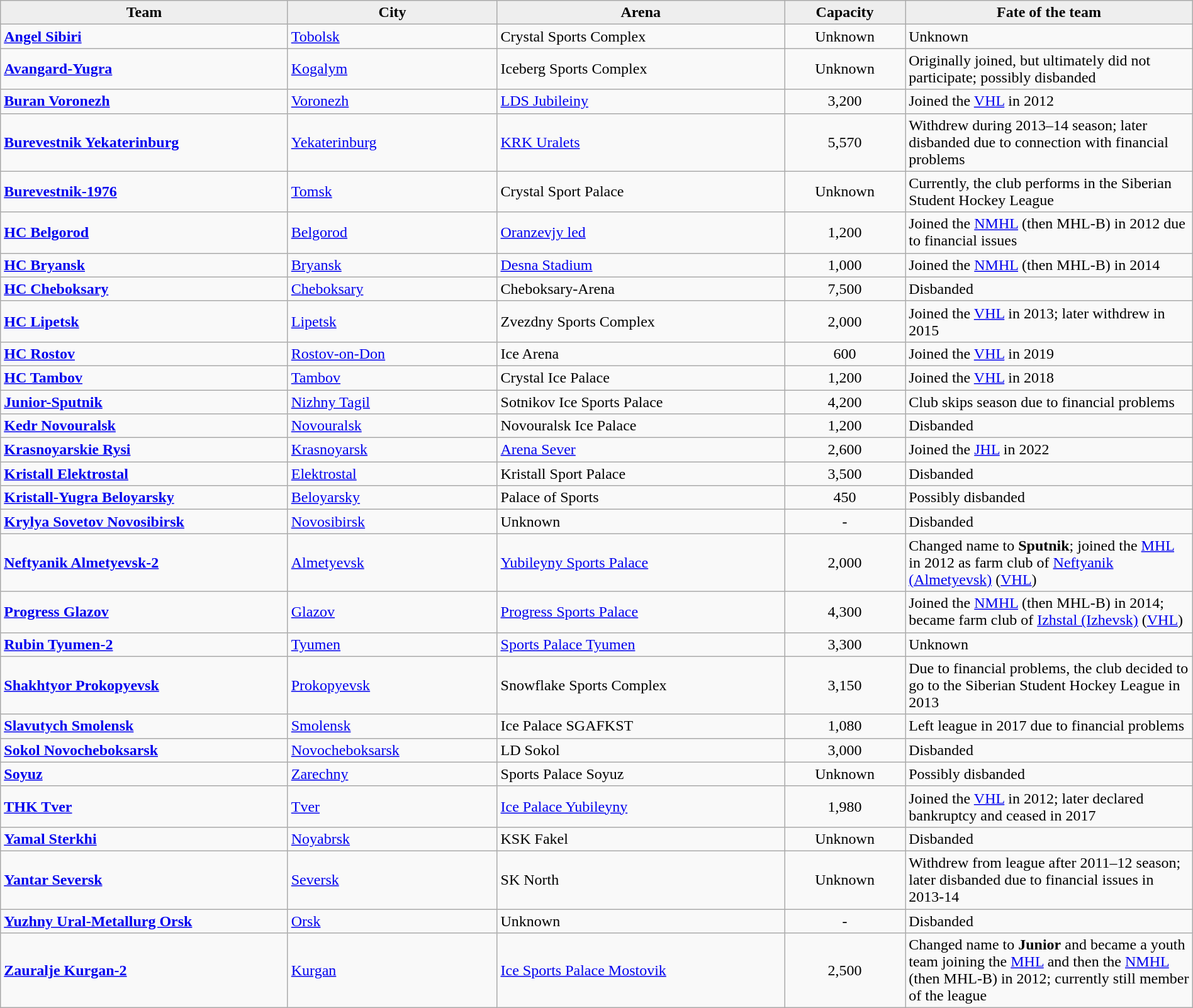<table class="wikitable" style="width:100%; text-align:left">
<tr>
<th style="background: #eeeeee;" width="160">Team</th>
<th style="background: #eeeeee;" width="40">City</th>
<th style="background: #eeeeee;" width="160">Arena</th>
<th style="background: #eeeeee;" width="40">Capacity</th>
<th style="background: #eeeeee;" width="160">Fate of the team</th>
</tr>
<tr>
<td><strong><a href='#'>Angel Sibiri</a></strong></td>
<td> <a href='#'>Tobolsk</a></td>
<td>Crystal Sports Complex</td>
<td align=center>Unknown</td>
<td>Unknown</td>
</tr>
<tr>
<td><strong><a href='#'>Avangard-Yugra</a></strong></td>
<td> <a href='#'>Kogalym</a></td>
<td>Iceberg Sports Complex</td>
<td align=center>Unknown</td>
<td>Originally joined, but ultimately did not participate; possibly disbanded</td>
</tr>
<tr>
<td><strong><a href='#'>Buran Voronezh</a></strong></td>
<td> <a href='#'>Voronezh</a></td>
<td><a href='#'>LDS Jubileiny</a></td>
<td align=center>3,200</td>
<td>Joined the <a href='#'>VHL</a> in 2012</td>
</tr>
<tr>
<td><strong><a href='#'>Burevestnik Yekaterinburg</a></strong></td>
<td> <a href='#'>Yekaterinburg</a></td>
<td><a href='#'>KRK Uralets</a></td>
<td align=center>5,570</td>
<td>Withdrew during 2013–14 season; later disbanded due to connection with financial problems</td>
</tr>
<tr>
<td><strong><a href='#'>Burevestnik-1976</a></strong></td>
<td> <a href='#'>Tomsk</a></td>
<td>Crystal Sport Palace</td>
<td align=center>Unknown</td>
<td>Currently, the club performs in the Siberian Student Hockey League</td>
</tr>
<tr>
<td><strong><a href='#'>HC Belgorod</a></strong></td>
<td> <a href='#'>Belgorod</a></td>
<td><a href='#'>Oranzevjy led</a></td>
<td align=center>1,200</td>
<td>Joined the <a href='#'>NMHL</a> (then MHL-B) in 2012 due to financial issues</td>
</tr>
<tr>
<td><strong><a href='#'>HC Bryansk</a></strong></td>
<td> <a href='#'>Bryansk</a></td>
<td><a href='#'>Desna Stadium</a></td>
<td align=center>1,000</td>
<td>Joined the <a href='#'>NMHL</a> (then MHL-B) in 2014</td>
</tr>
<tr>
<td><strong><a href='#'>HC Cheboksary</a></strong></td>
<td> <a href='#'>Cheboksary</a></td>
<td>Cheboksary-Arena</td>
<td align=center>7,500</td>
<td>Disbanded</td>
</tr>
<tr>
<td><strong><a href='#'>HC Lipetsk</a></strong></td>
<td> <a href='#'>Lipetsk</a></td>
<td>Zvezdny Sports Complex</td>
<td align=center>2,000</td>
<td>Joined the <a href='#'>VHL</a> in 2013; later withdrew in 2015</td>
</tr>
<tr>
<td><strong><a href='#'>HC Rostov</a></strong></td>
<td> <a href='#'>Rostov-on-Don</a></td>
<td>Ice Arena</td>
<td align=center>600</td>
<td>Joined the <a href='#'>VHL</a> in 2019</td>
</tr>
<tr>
<td><strong><a href='#'>HC Tambov</a></strong></td>
<td> <a href='#'>Tambov</a></td>
<td>Crystal Ice Palace</td>
<td align=center>1,200</td>
<td>Joined the <a href='#'>VHL</a> in 2018</td>
</tr>
<tr>
<td><strong><a href='#'>Junior-Sputnik</a></strong></td>
<td> <a href='#'>Nizhny Tagil</a></td>
<td>Sotnikov Ice Sports Palace</td>
<td align=center>4,200</td>
<td>Club skips season due to financial problems</td>
</tr>
<tr>
<td><strong><a href='#'>Kedr Novouralsk</a></strong></td>
<td> <a href='#'>Novouralsk</a></td>
<td>Novouralsk Ice Palace</td>
<td align=center>1,200</td>
<td>Disbanded</td>
</tr>
<tr>
<td><strong><a href='#'>Krasnoyarskie Rysi</a></strong></td>
<td> <a href='#'>Krasnoyarsk</a></td>
<td><a href='#'>Arena Sever</a></td>
<td align=center>2,600</td>
<td>Joined the <a href='#'>JHL</a> in 2022</td>
</tr>
<tr>
<td><strong><a href='#'>Kristall Elektrostal</a></strong></td>
<td> <a href='#'>Elektrostal</a></td>
<td>Kristall Sport Palace</td>
<td align=center>3,500</td>
<td>Disbanded</td>
</tr>
<tr>
<td><strong><a href='#'>Kristall-Yugra Beloyarsky</a></strong></td>
<td> <a href='#'>Beloyarsky</a></td>
<td>Palace of Sports</td>
<td align=center>450</td>
<td>Possibly disbanded</td>
</tr>
<tr>
<td><strong><a href='#'>Krylya Sovetov Novosibirsk</a></strong></td>
<td> <a href='#'>Novosibirsk</a></td>
<td>Unknown</td>
<td align=center>-</td>
<td>Disbanded</td>
</tr>
<tr>
<td><strong><a href='#'>Neftyanik Almetyevsk-2</a></strong></td>
<td> <a href='#'>Almetyevsk</a></td>
<td><a href='#'>Yubileyny Sports Palace</a></td>
<td align=center>2,000</td>
<td>Changed name to <strong>Sputnik</strong>; joined the <a href='#'>MHL</a> in 2012 as farm club of <a href='#'>Neftyanik (Almetyevsk)</a> (<a href='#'>VHL</a>)</td>
</tr>
<tr>
<td><strong><a href='#'>Progress Glazov</a></strong></td>
<td> <a href='#'>Glazov</a></td>
<td><a href='#'>Progress Sports Palace</a></td>
<td align=center>4,300</td>
<td>Joined the <a href='#'>NMHL</a> (then MHL-B) in 2014; became farm club of <a href='#'>Izhstal (Izhevsk)</a> (<a href='#'>VHL</a>)</td>
</tr>
<tr>
<td><strong><a href='#'>Rubin Tyumen-2</a></strong></td>
<td> <a href='#'>Tyumen</a></td>
<td><a href='#'>Sports Palace Tyumen</a></td>
<td align=center>3,300</td>
<td>Unknown</td>
</tr>
<tr>
<td><strong><a href='#'>Shakhtyor Prokopyevsk</a></strong></td>
<td> <a href='#'>Prokopyevsk</a></td>
<td>Snowflake Sports Complex</td>
<td align=center>3,150</td>
<td>Due to financial problems, the club decided to go to the Siberian Student Hockey League in 2013</td>
</tr>
<tr>
<td><strong><a href='#'>Slavutych Smolensk</a></strong></td>
<td> <a href='#'>Smolensk</a></td>
<td>Ice Palace SGAFKST</td>
<td align=center>1,080</td>
<td>Left league in 2017 due to financial problems</td>
</tr>
<tr>
<td><strong><a href='#'>Sokol Novocheboksarsk</a></strong></td>
<td> <a href='#'>Novocheboksarsk</a></td>
<td>LD Sokol</td>
<td align=center>3,000</td>
<td>Disbanded</td>
</tr>
<tr>
<td><strong><a href='#'>Soyuz</a></strong></td>
<td> <a href='#'>Zarechny</a></td>
<td>Sports Palace Soyuz</td>
<td align=center>Unknown</td>
<td>Possibly disbanded</td>
</tr>
<tr>
<td><strong><a href='#'>THK Tver</a></strong></td>
<td> <a href='#'>Tver</a></td>
<td><a href='#'>Ice Palace Yubileyny</a></td>
<td align=center>1,980</td>
<td>Joined the <a href='#'>VHL</a> in 2012; later declared bankruptcy and ceased in 2017</td>
</tr>
<tr>
<td><strong><a href='#'>Yamal Sterkhi</a></strong></td>
<td> <a href='#'>Noyabrsk</a></td>
<td>KSK Fakel</td>
<td align=center>Unknown</td>
<td>Disbanded</td>
</tr>
<tr>
<td><strong><a href='#'>Yantar Seversk</a></strong></td>
<td> <a href='#'>Seversk</a></td>
<td>SK North</td>
<td align=center>Unknown</td>
<td>Withdrew from league after 2011–12 season; later disbanded due to financial issues in 2013-14</td>
</tr>
<tr>
<td><strong><a href='#'>Yuzhny Ural-Metallurg Orsk</a></strong></td>
<td> <a href='#'>Orsk</a></td>
<td>Unknown</td>
<td align=center>-</td>
<td>Disbanded</td>
</tr>
<tr>
<td><strong><a href='#'>Zauralje Kurgan-2</a></strong></td>
<td> <a href='#'>Kurgan</a></td>
<td><a href='#'>Ice Sports Palace Mostovik</a></td>
<td align=center>2,500</td>
<td>Changed name to <strong>Junior</strong> and became a youth team joining the <a href='#'>MHL</a> and then the <a href='#'>NMHL</a> (then MHL-B) in 2012; currently still member of the league</td>
</tr>
</table>
